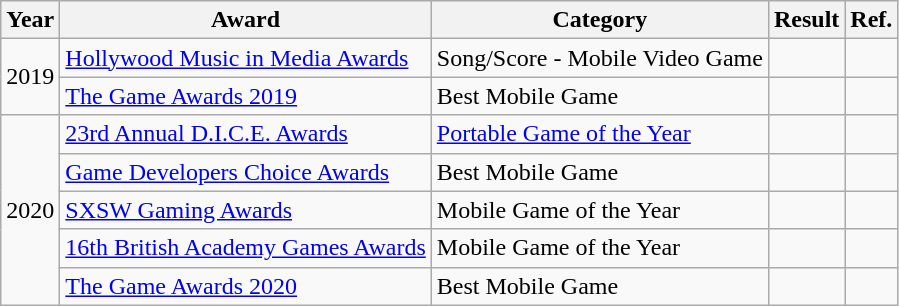<table class="wikitable sortable">
<tr>
<th>Year</th>
<th>Award</th>
<th>Category</th>
<th>Result</th>
<th>Ref.</th>
</tr>
<tr>
<td rowspan="2">2019</td>
<td><a href='#'>Hollywood Music in Media Awards</a></td>
<td>Song/Score - Mobile Video Game</td>
<td></td>
<td style="text-align:center;"></td>
</tr>
<tr>
<td><a href='#'>The Game Awards 2019</a></td>
<td>Best Mobile Game</td>
<td></td>
<td style="text-align:center;"></td>
</tr>
<tr>
<td rowspan="5">2020</td>
<td><a href='#'>23rd Annual D.I.C.E. Awards</a></td>
<td><a href='#'>Portable Game of the Year</a></td>
<td></td>
<td style="text-align:center;"></td>
</tr>
<tr>
<td><a href='#'>Game Developers Choice Awards</a></td>
<td>Best Mobile Game</td>
<td></td>
<td style="text-align:center;"></td>
</tr>
<tr>
<td><a href='#'>SXSW Gaming Awards</a></td>
<td>Mobile Game of the Year</td>
<td></td>
<td style="text-align:center;"></td>
</tr>
<tr>
<td><a href='#'>16th British Academy Games Awards</a></td>
<td>Mobile Game of the Year</td>
<td></td>
<td style="text-align:center;"></td>
</tr>
<tr>
<td><a href='#'>The Game Awards 2020</a></td>
<td>Best Mobile Game</td>
<td></td>
<td style="text-align:center;"></td>
</tr>
</table>
